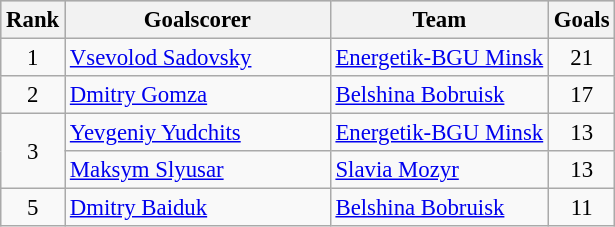<table class="wikitable" style="font-size: 95%;">
<tr bgcolor="#CCCCCC" align="center">
<th>Rank</th>
<th width=170>Goalscorer</th>
<th>Team</th>
<th>Goals</th>
</tr>
<tr>
<td align="center">1</td>
<td> <a href='#'>Vsevolod Sadovsky</a></td>
<td><a href='#'>Energetik-BGU Minsk</a></td>
<td align="center">21</td>
</tr>
<tr>
<td align="center">2</td>
<td> <a href='#'>Dmitry Gomza</a></td>
<td><a href='#'>Belshina Bobruisk</a></td>
<td align="center">17</td>
</tr>
<tr>
<td align="center"  rowspan="2">3</td>
<td> <a href='#'>Yevgeniy Yudchits</a></td>
<td><a href='#'>Energetik-BGU Minsk</a></td>
<td align="center">13</td>
</tr>
<tr>
<td> <a href='#'>Maksym Slyusar</a></td>
<td><a href='#'>Slavia Mozyr</a></td>
<td align="center">13</td>
</tr>
<tr>
<td align="center">5</td>
<td> <a href='#'>Dmitry Baiduk</a></td>
<td><a href='#'>Belshina Bobruisk</a></td>
<td align="center">11</td>
</tr>
</table>
